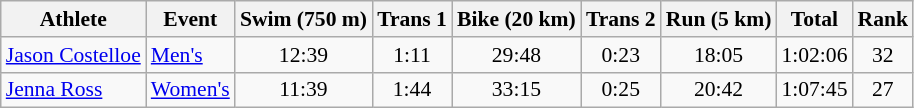<table class="wikitable" border="1" style="font-size:90%; text-align:center">
<tr>
<th>Athlete</th>
<th>Event</th>
<th>Swim (750 m)</th>
<th>Trans 1</th>
<th>Bike (20 km)</th>
<th>Trans 2</th>
<th>Run (5 km)</th>
<th>Total</th>
<th>Rank</th>
</tr>
<tr>
<td align=left><a href='#'>Jason Costelloe</a></td>
<td align=left rowspan=1><a href='#'>Men's</a></td>
<td>12:39</td>
<td>1:11</td>
<td>29:48</td>
<td>0:23</td>
<td>18:05</td>
<td>1:02:06</td>
<td>32</td>
</tr>
<tr>
<td align=left><a href='#'>Jenna Ross</a></td>
<td align=left rowspan=1><a href='#'>Women's</a></td>
<td>11:39</td>
<td>1:44</td>
<td>33:15</td>
<td>0:25</td>
<td>20:42</td>
<td>1:07:45</td>
<td>27</td>
</tr>
</table>
